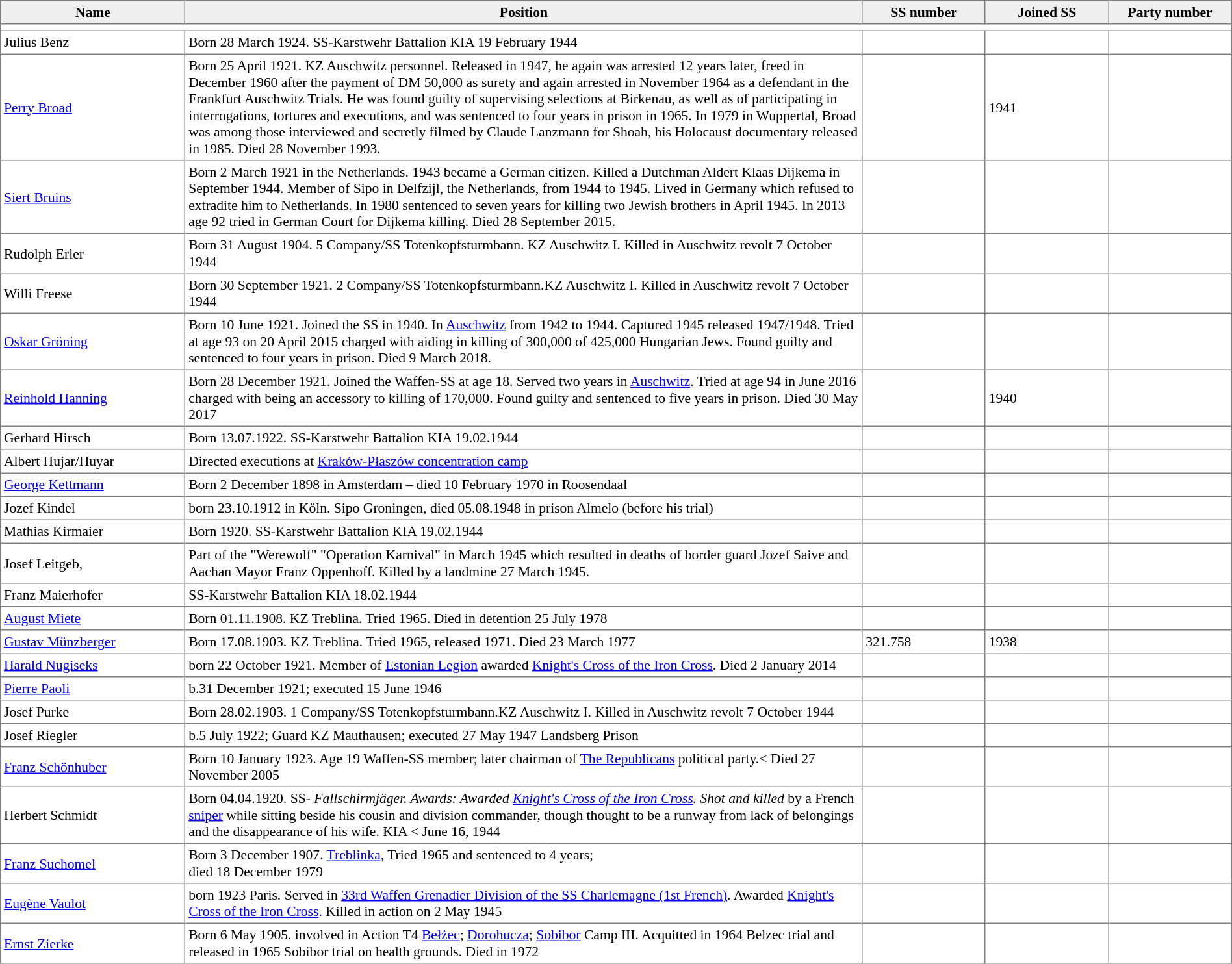<table align="center" border="1" cellpadding="3" cellspacing="0" style="font-size: 90%; border: gray solid 1px; border-collapse: collapse; text-align: middle;">
<tr>
<th bgcolor="#efefef" style="width: 15%">Name</th>
<th bgcolor="#efefef" style="width: 55%">Position</th>
<th bgcolor="#efefef" style="width: 10%">SS number</th>
<th bgcolor="#efefef" style="width: 10%">Joined SS</th>
<th bgcolor="#efefef" style="width: 10%">Party number</th>
</tr>
<tr>
<td colspan=5></td>
</tr>
<tr>
<td>Julius Benz</td>
<td>Born 28 March 1924. SS-Karstwehr Battalion KIA 19 February 1944</td>
<td></td>
<td></td>
<td></td>
</tr>
<tr>
<td><a href='#'>Perry Broad</a></td>
<td>Born 25 April 1921. KZ Auschwitz personnel. Released in 1947, he again was arrested 12 years later, freed in December 1960 after the payment of DM 50,000 as surety and again arrested in November 1964 as a defendant in the Frankfurt Auschwitz Trials. He was found guilty of supervising selections at Birkenau, as well as of participating in interrogations, tortures and executions, and was sentenced to four years in prison in 1965. In 1979 in Wuppertal, Broad was among those interviewed and secretly filmed by Claude Lanzmann for Shoah, his Holocaust documentary released in 1985. Died 28 November 1993.</td>
<td></td>
<td>1941</td>
<td></td>
</tr>
<tr>
<td><a href='#'>Siert Bruins</a></td>
<td>Born 2 March 1921 in the Netherlands. 1943 became a German citizen. Killed a Dutchman Aldert Klaas Dijkema in September 1944. Member of Sipo in Delfzijl, the Netherlands, from 1944 to 1945. Lived in Germany which refused to extradite him to Netherlands. In 1980 sentenced to seven years for killing two Jewish brothers in April 1945. In 2013 age 92 tried in German Court for Dijkema killing. Died 28 September 2015.</td>
<td></td>
<td></td>
<td></td>
</tr>
<tr>
<td>Rudolph Erler</td>
<td>Born 31 August 1904. 5 Company/SS Totenkopfsturmbann. KZ Auschwitz I. Killed in Auschwitz revolt 7 October 1944</td>
<td></td>
<td></td>
<td></td>
</tr>
<tr>
<td>Willi Freese</td>
<td>Born 30 September 1921. 2 Company/SS Totenkopfsturmbann.KZ Auschwitz I. Killed in Auschwitz revolt 7 October 1944</td>
<td></td>
<td></td>
<td></td>
</tr>
<tr>
<td><a href='#'>Oskar Gröning</a></td>
<td>Born 10 June 1921. Joined the SS in 1940. In <a href='#'>Auschwitz</a> from 1942 to 1944. Captured 1945 released 1947/1948. Tried at age 93 on 20 April 2015 charged with aiding in killing of 300,000 of 425,000 Hungarian Jews. Found guilty and sentenced to four years in prison. Died 9 March 2018.</td>
<td></td>
<td></td>
<td></td>
</tr>
<tr>
<td><a href='#'>Reinhold Hanning</a></td>
<td>Born 28 December 1921. Joined the Waffen-SS at age 18. Served two years in <a href='#'>Auschwitz</a>. Tried at age 94 in June 2016 charged with being an accessory to killing of 170,000. Found guilty and sentenced to five years in prison. Died 30 May 2017</td>
<td></td>
<td>1940</td>
<td></td>
</tr>
<tr>
<td>Gerhard Hirsch</td>
<td>Born 13.07.1922. SS-Karstwehr Battalion KIA 19.02.1944</td>
<td></td>
<td></td>
<td></td>
</tr>
<tr>
<td>Albert Hujar/Huyar</td>
<td>Directed executions at <a href='#'>Kraków-Płaszów concentration camp</a></td>
<td></td>
<td></td>
<td></td>
</tr>
<tr>
<td><a href='#'>George Kettmann</a></td>
<td>Born 2 December 1898 in Amsterdam – died 10 February 1970 in Roosendaal</td>
<td></td>
<td></td>
<td></td>
</tr>
<tr>
<td>Jozef Kindel</td>
<td>born 23.10.1912 in Köln. Sipo Groningen, died 05.08.1948 in prison Almelo (before his trial)</td>
<td></td>
<td></td>
<td></td>
</tr>
<tr>
<td>Mathias Kirmaier</td>
<td>Born 1920. SS-Karstwehr Battalion KIA 19.02.1944</td>
<td></td>
<td></td>
<td></td>
</tr>
<tr>
<td>Josef Leitgeb,</td>
<td>Part of the "Werewolf" "Operation Karnival" in March 1945 which resulted in deaths of border guard Jozef Saive and Aachan Mayor Franz Oppenhoff. Killed by a landmine 27 March 1945.</td>
<td></td>
<td></td>
<td></td>
</tr>
<tr>
<td>Franz Maierhofer</td>
<td>SS-Karstwehr Battalion KIA 18.02.1944</td>
<td></td>
<td></td>
<td></td>
</tr>
<tr>
<td><a href='#'>August Miete</a></td>
<td>Born 01.11.1908. KZ Treblina. Tried 1965. Died in detention 25 July 1978</td>
<td></td>
<td></td>
<td></td>
</tr>
<tr>
<td><a href='#'>Gustav Münzberger</a></td>
<td>Born 17.08.1903. KZ Treblina. Tried 1965, released 1971. Died 23 March 1977</td>
<td>321.758</td>
<td>1938</td>
<td></td>
</tr>
<tr>
<td><a href='#'>Harald Nugiseks</a></td>
<td>born 22 October 1921. Member of <a href='#'>Estonian Legion</a> awarded <a href='#'>Knight's Cross of the Iron Cross</a>. Died 2 January 2014</td>
<td></td>
<td></td>
<td></td>
</tr>
<tr>
<td><a href='#'>Pierre Paoli</a></td>
<td>b.31 December 1921; executed 15 June 1946</td>
<td></td>
<td></td>
<td></td>
</tr>
<tr>
<td>Josef Purke</td>
<td>Born 28.02.1903. 1 Company/SS Totenkopfsturmbann.KZ Auschwitz I. Killed in Auschwitz revolt 7 October 1944</td>
<td></td>
<td></td>
<td></td>
</tr>
<tr>
<td>Josef Riegler</td>
<td>b.5 July 1922; Guard KZ Mauthausen; executed 27 May 1947 Landsberg Prison</td>
<td></td>
<td></td>
<td></td>
</tr>
<tr>
<td><a href='#'>Franz Schönhuber</a></td>
<td>Born 10 January 1923. Age 19 Waffen-SS member; later chairman of <a href='#'>The Republicans</a> political party.< Died 27 November 2005</td>
<td></td>
<td></td>
<td></td>
</tr>
<tr>
<td>Herbert Schmidt</td>
<td>Born 04.04.1920. SS- <em>Fallschirmjäger. Awards: Awarded <a href='#'>Knight's Cross of the Iron Cross</a>. Shot and killed</em> by a French <a href='#'>sniper</a> while sitting beside his cousin and division commander, though thought to be a runway from lack of belongings and the disappearance of his wife. KIA < June 16, 1944</td>
<td></td>
<td></td>
<td></td>
</tr>
<tr>
<td><a href='#'>Franz Suchomel</a></td>
<td>Born 3 December 1907. <a href='#'>Treblinka</a>, Tried 1965 and sentenced to 4 years; <br>died 18 December 1979</td>
<td></td>
<td></td>
<td></td>
</tr>
<tr>
<td><a href='#'>Eugène Vaulot</a></td>
<td>born 1923 Paris. Served in <a href='#'>33rd Waffen Grenadier Division of the SS Charlemagne (1st French)</a>. Awarded <a href='#'>Knight's Cross of the Iron Cross</a>. Killed in action on 2 May 1945</td>
<td></td>
<td></td>
<td></td>
</tr>
<tr>
<td><a href='#'>Ernst Zierke</a></td>
<td>Born 6 May 1905. involved in Action T4 <a href='#'>Bełżec</a>; <a href='#'>Dorohucza</a>; <a href='#'>Sobibor</a> Camp III. Acquitted in 1964 Belzec trial and released in 1965 Sobibor trial on health grounds. Died in 1972</td>
<td></td>
<td></td>
<td></td>
</tr>
</table>
